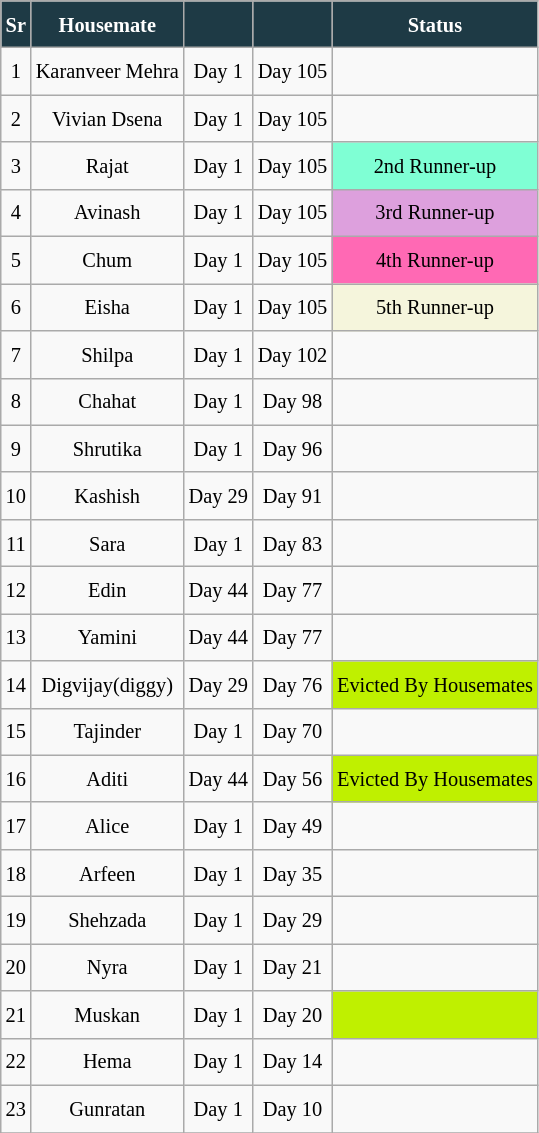<table class="wikitable sortable" style=" text-align:center; font-size:85%; line-height:25px; width:fit;">
<tr>
<th scope="col" style="background:#1E3A45; color:#fff;">Sr</th>
<th scope="col" style="background:#1E3A45; color:#fff;">Housemate</th>
<th scope="col" style="background:#1E3A45; color:#fff;"></th>
<th scope="col" style="background:#1E3A45; color:#fff;"></th>
<th scope="col" style="background:#1E3A45; color:#fff;">Status</th>
</tr>
<tr>
<td>1</td>
<td>Karanveer Mehra</td>
<td>Day 1</td>
<td>Day 105</td>
<td></td>
</tr>
<tr>
<td>2</td>
<td>Vivian Dsena</td>
<td>Day 1</td>
<td>Day 105</td>
<td></td>
</tr>
<tr>
<td>3</td>
<td>Rajat</td>
<td>Day 1</td>
<td>Day 105</td>
<td style="background:#7FFFD4;">2nd Runner-up</td>
</tr>
<tr>
<td>4</td>
<td>Avinash</td>
<td>Day 1</td>
<td>Day 105</td>
<td style="background:#DDA0DD;">3rd Runner-up</td>
</tr>
<tr>
<td>5</td>
<td>Chum</td>
<td>Day 1</td>
<td>Day 105</td>
<td style="background:#FF69B4;">4th Runner-up</td>
</tr>
<tr>
<td>6</td>
<td>Eisha</td>
<td>Day 1</td>
<td>Day 105</td>
<td style="background:#F5F5DC;">5th Runner-up</td>
</tr>
<tr>
<td>7</td>
<td>Shilpa</td>
<td>Day 1</td>
<td>Day 102</td>
<td></td>
</tr>
<tr>
<td>8</td>
<td>Chahat</td>
<td>Day 1</td>
<td>Day 98</td>
<td></td>
</tr>
<tr>
<td>9</td>
<td>Shrutika</td>
<td>Day 1</td>
<td>Day 96</td>
<td></td>
</tr>
<tr>
<td>10</td>
<td>Kashish</td>
<td>Day 29</td>
<td>Day 91</td>
<td></td>
</tr>
<tr>
<td>11</td>
<td>Sara</td>
<td>Day 1</td>
<td>Day 83</td>
<td></td>
</tr>
<tr>
<td>12</td>
<td>Edin</td>
<td>Day 44</td>
<td>Day 77</td>
<td></td>
</tr>
<tr>
<td>13</td>
<td>Yamini</td>
<td>Day 44</td>
<td>Day 77</td>
<td></td>
</tr>
<tr>
<td>14</td>
<td>Digvijay(diggy)</td>
<td>Day 29</td>
<td>Day 76</td>
<td style="background:#BFF000;">Evicted By Housemates</td>
</tr>
<tr>
<td>15</td>
<td>Tajinder</td>
<td>Day 1</td>
<td>Day 70</td>
<td></td>
</tr>
<tr>
<td>16</td>
<td>Aditi</td>
<td>Day 44</td>
<td>Day 56</td>
<td style="background:#BFF000;">Evicted By Housemates</td>
</tr>
<tr>
<td>17</td>
<td>Alice</td>
<td>Day 1</td>
<td>Day 49</td>
<td></td>
</tr>
<tr>
<td>18</td>
<td>Arfeen</td>
<td>Day 1</td>
<td>Day 35</td>
<td></td>
</tr>
<tr>
<td>19</td>
<td>Shehzada</td>
<td>Day 1</td>
<td>Day 29</td>
<td></td>
</tr>
<tr>
<td>20</td>
<td>Nyra</td>
<td>Day 1</td>
<td>Day 21</td>
<td></td>
</tr>
<tr>
<td>21</td>
<td>Muskan</td>
<td>Day 1</td>
<td>Day 20</td>
<td style="background:#BFF000;"></td>
</tr>
<tr>
<td>22</td>
<td>Hema</td>
<td>Day 1</td>
<td>Day 14</td>
<td></td>
</tr>
<tr>
<td>23</td>
<td>Gunratan</td>
<td>Day 1</td>
<td>Day 10</td>
<td></td>
</tr>
<tr>
</tr>
</table>
